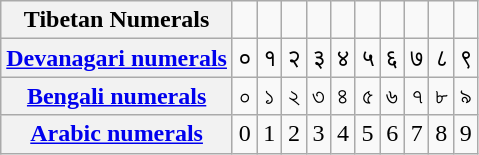<table class="wikitable">
<tr style="text-align:center;">
<th>Tibetan Numerals</th>
<td></td>
<td></td>
<td></td>
<td></td>
<td></td>
<td></td>
<td></td>
<td></td>
<td></td>
<td></td>
</tr>
<tr style="text-align:center;">
<th><a href='#'>Devanagari numerals</a></th>
<td>०</td>
<td>१</td>
<td>२</td>
<td>३</td>
<td>४</td>
<td>५</td>
<td>६</td>
<td>७</td>
<td>८</td>
<td>९</td>
</tr>
<tr style="text-align:center;">
<th><a href='#'>Bengali numerals</a></th>
<td>০</td>
<td>১</td>
<td>২</td>
<td>৩</td>
<td>৪</td>
<td>৫</td>
<td>৬</td>
<td>৭</td>
<td>৮</td>
<td>৯</td>
</tr>
<tr style="text-align:center;">
<th><a href='#'>Arabic numerals</a></th>
<td>0</td>
<td>1</td>
<td>2</td>
<td>3</td>
<td>4</td>
<td>5</td>
<td>6</td>
<td>7</td>
<td>8</td>
<td>9</td>
</tr>
</table>
